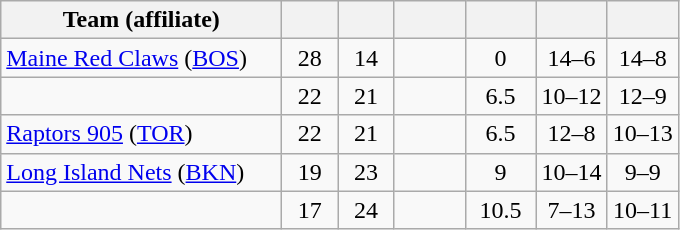<table class="wikitable" style="text-align:center">
<tr>
<th style="width:180px">Team (affiliate)</th>
<th style="width:30px"></th>
<th style="width:30px"></th>
<th style="width:40px"></th>
<th style="width:40px"></th>
<th style="width:40px"></th>
<th style="width:40px"></th>
</tr>
<tr>
<td align=left><a href='#'>Maine Red Claws</a> (<a href='#'>BOS</a>)</td>
<td>28</td>
<td>14</td>
<td></td>
<td>0</td>
<td>14–6</td>
<td>14–8</td>
</tr>
<tr>
<td align=left></td>
<td>22</td>
<td>21</td>
<td></td>
<td>6.5</td>
<td>10–12</td>
<td>12–9</td>
</tr>
<tr>
<td align=left><a href='#'>Raptors 905</a> (<a href='#'>TOR</a>)</td>
<td>22</td>
<td>21</td>
<td></td>
<td>6.5</td>
<td>12–8</td>
<td>10–13</td>
</tr>
<tr>
<td align=left><a href='#'>Long Island Nets</a> (<a href='#'>BKN</a>)</td>
<td>19</td>
<td>23</td>
<td></td>
<td>9</td>
<td>10–14</td>
<td>9–9</td>
</tr>
<tr>
<td align=left></td>
<td>17</td>
<td>24</td>
<td></td>
<td>10.5</td>
<td>7–13</td>
<td>10–11</td>
</tr>
</table>
